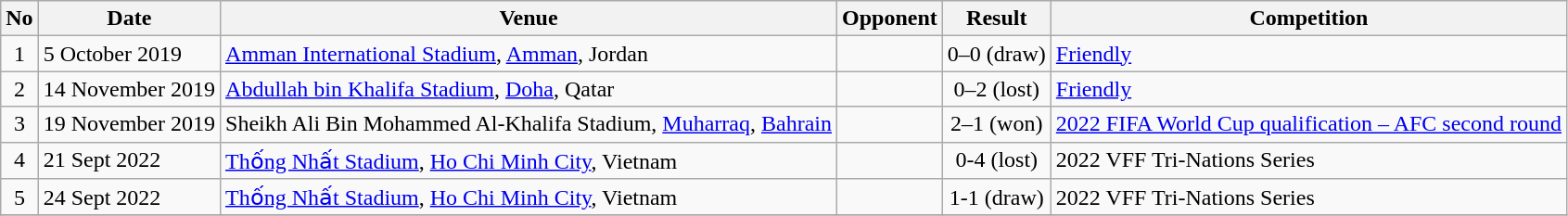<table class="wikitable">
<tr>
<th>No</th>
<th>Date</th>
<th>Venue</th>
<th>Opponent</th>
<th>Result</th>
<th>Competition</th>
</tr>
<tr>
<td Align=center>1</td>
<td>5 October 2019</td>
<td><a href='#'>Amman International Stadium</a>, <a href='#'>Amman</a>, Jordan</td>
<td></td>
<td align=center>0–0 (draw)</td>
<td><a href='#'>Friendly</a></td>
</tr>
<tr>
<td Align=center>2</td>
<td>14 November 2019</td>
<td><a href='#'>Abdullah bin Khalifa Stadium</a>, <a href='#'>Doha</a>, Qatar</td>
<td></td>
<td align=center>0–2 (lost)</td>
<td><a href='#'>Friendly</a></td>
</tr>
<tr>
<td Align=center>3</td>
<td>19 November 2019</td>
<td>Sheikh Ali Bin Mohammed Al-Khalifa Stadium, <a href='#'>Muharraq</a>, <a href='#'>Bahrain</a></td>
<td></td>
<td align=center>2–1 (won)</td>
<td><a href='#'>2022 FIFA World Cup qualification – AFC second round</a></td>
</tr>
<tr>
<td align=center>4</td>
<td>21 Sept 2022</td>
<td><a href='#'>Thống Nhất Stadium</a>, <a href='#'>Ho Chi Minh City</a>, Vietnam</td>
<td></td>
<td align=center>0-4  (lost)</td>
<td>2022 VFF Tri-Nations Series</td>
</tr>
<tr>
<td align=center>5</td>
<td>24 Sept 2022</td>
<td><a href='#'>Thống Nhất Stadium</a>, <a href='#'>Ho Chi Minh City</a>, Vietnam</td>
<td></td>
<td align=center>1-1  (draw)</td>
<td>2022 VFF Tri-Nations Series</td>
</tr>
<tr>
</tr>
</table>
